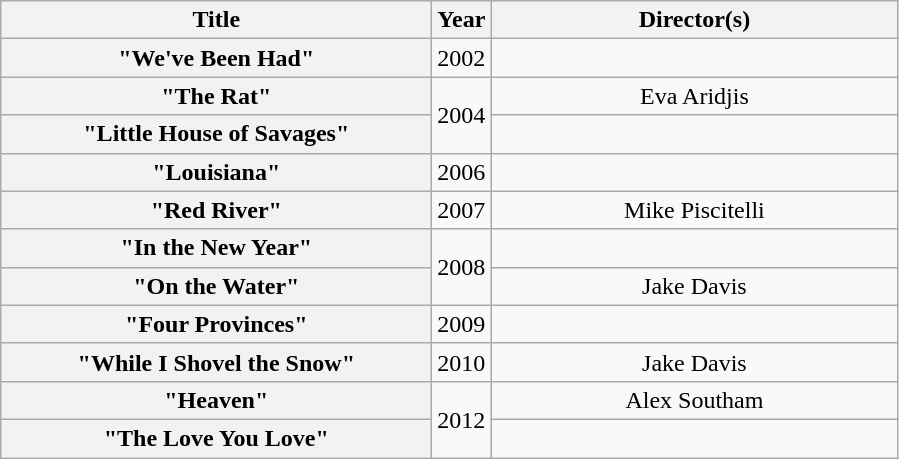<table class="wikitable plainrowheaders" style="text-align:center;">
<tr>
<th scope="col" style="width:17.5em;">Title</th>
<th scope="col">Year</th>
<th scope="col" style="width:16.5em;">Director(s)</th>
</tr>
<tr>
<th scope="row">"We've Been Had"</th>
<td>2002</td>
<td></td>
</tr>
<tr>
<th scope="row">"The Rat"</th>
<td rowspan="2">2004</td>
<td>Eva Aridjis</td>
</tr>
<tr>
<th scope="row">"Little House of Savages"</th>
<td></td>
</tr>
<tr>
<th scope="row">"Louisiana"</th>
<td>2006</td>
<td></td>
</tr>
<tr>
<th scope="row">"Red River"</th>
<td>2007</td>
<td>Mike Piscitelli</td>
</tr>
<tr>
<th scope="row">"In the New Year"</th>
<td rowspan="2">2008</td>
<td></td>
</tr>
<tr>
<th scope="row">"On the Water"</th>
<td>Jake Davis</td>
</tr>
<tr>
<th scope="row">"Four Provinces"</th>
<td>2009</td>
<td></td>
</tr>
<tr>
<th scope="row">"While I Shovel the Snow"</th>
<td>2010</td>
<td>Jake Davis</td>
</tr>
<tr>
<th scope="row">"Heaven"</th>
<td rowspan="2">2012</td>
<td>Alex Southam</td>
</tr>
<tr>
<th scope="row">"The Love You Love"</th>
<td></td>
</tr>
</table>
